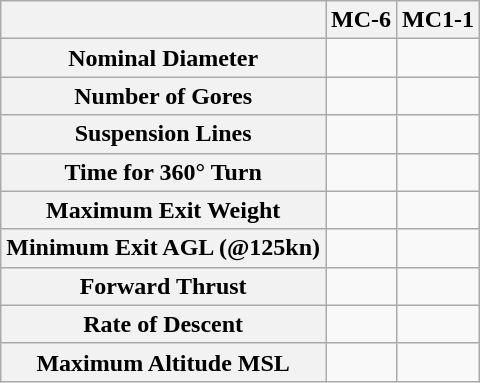<table class="wikitable">
<tr>
<th scope="col"></th>
<th scope="col">MC-6</th>
<th scope="col">MC1-1</th>
</tr>
<tr>
<th scope="row">Nominal Diameter</th>
<td></td>
<td></td>
</tr>
<tr>
<th scope="row">Number of Gores</th>
<td></td>
<td></td>
</tr>
<tr>
<th scope="row">Suspension Lines</th>
<td></td>
<td></td>
</tr>
<tr>
<th scope="row">Time for 360° Turn</th>
<td></td>
<td></td>
</tr>
<tr>
<th scope="row">Maximum Exit Weight</th>
<td></td>
<td></td>
</tr>
<tr>
<th scope="row">Minimum Exit AGL (@125kn)</th>
<td></td>
<td></td>
</tr>
<tr>
<th scope="row">Forward Thrust</th>
<td></td>
<td></td>
</tr>
<tr>
<th scope="row">Rate of Descent</th>
<td></td>
<td></td>
</tr>
<tr>
<th scope="row">Maximum Altitude MSL</th>
<td></td>
<td></td>
</tr>
</table>
